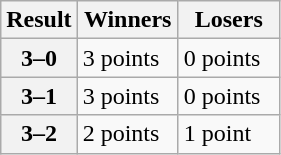<table class="wikitable">
<tr>
<th width=10px>Result</th>
<th width=60px>Winners</th>
<th width=60px>Losers</th>
</tr>
<tr>
<th>3–0</th>
<td>3 points</td>
<td>0 points</td>
</tr>
<tr>
<th>3–1</th>
<td>3 points</td>
<td>0 points</td>
</tr>
<tr>
<th>3–2</th>
<td>2 points</td>
<td>1 point</td>
</tr>
</table>
